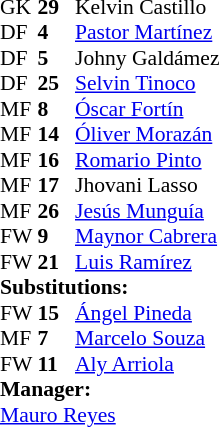<table style = "font-size: 90%" cellspacing = "0" cellpadding = "0">
<tr>
<td colspan = 4></td>
</tr>
<tr>
<th style="width:25px;"></th>
<th style="width:25px;"></th>
</tr>
<tr>
<td>GK</td>
<td><strong>29</strong></td>
<td> Kelvin Castillo</td>
</tr>
<tr>
<td>DF</td>
<td><strong>4</strong></td>
<td> <a href='#'>Pastor Martínez</a></td>
</tr>
<tr>
<td>DF</td>
<td><strong>5</strong></td>
<td> Johny Galdámez</td>
</tr>
<tr>
<td>DF</td>
<td><strong>25</strong></td>
<td> <a href='#'>Selvin Tinoco</a></td>
</tr>
<tr>
<td>MF</td>
<td><strong>8</strong></td>
<td> <a href='#'>Óscar Fortín</a></td>
</tr>
<tr>
<td>MF</td>
<td><strong>14</strong></td>
<td> <a href='#'>Óliver Morazán</a></td>
</tr>
<tr>
<td>MF</td>
<td><strong>16</strong></td>
<td> <a href='#'>Romario Pinto</a></td>
</tr>
<tr>
<td>MF</td>
<td><strong>17</strong></td>
<td> Jhovani Lasso</td>
<td></td>
<td></td>
</tr>
<tr>
<td>MF</td>
<td><strong>26</strong></td>
<td> <a href='#'>Jesús Munguía</a></td>
<td></td>
<td></td>
</tr>
<tr>
<td>FW</td>
<td><strong>9</strong></td>
<td> <a href='#'>Maynor Cabrera</a></td>
<td></td>
<td></td>
</tr>
<tr>
<td>FW</td>
<td><strong>21</strong></td>
<td> <a href='#'>Luis Ramírez</a></td>
<td></td>
<td></td>
</tr>
<tr>
<td colspan = 3><strong>Substitutions:</strong></td>
</tr>
<tr>
<td>FW</td>
<td><strong>15</strong></td>
<td> <a href='#'>Ángel Pineda</a></td>
<td></td>
<td></td>
</tr>
<tr>
<td>MF</td>
<td><strong>7</strong></td>
<td> <a href='#'>Marcelo Souza</a></td>
<td></td>
<td></td>
</tr>
<tr>
<td>FW</td>
<td><strong>11</strong></td>
<td> <a href='#'>Aly Arriola</a></td>
<td></td>
<td></td>
</tr>
<tr>
<td colspan = 3><strong>Manager:</strong></td>
</tr>
<tr>
<td colspan = 3> <a href='#'>Mauro Reyes</a></td>
</tr>
</table>
